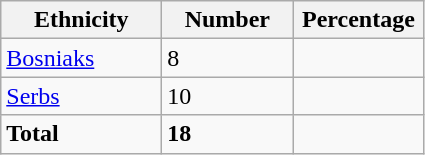<table class="wikitable">
<tr>
<th width="100px">Ethnicity</th>
<th width="80px">Number</th>
<th width="80px">Percentage</th>
</tr>
<tr>
<td><a href='#'>Bosniaks</a></td>
<td>8</td>
<td></td>
</tr>
<tr>
<td><a href='#'>Serbs</a></td>
<td>10</td>
<td></td>
</tr>
<tr>
<td><strong>Total</strong></td>
<td><strong>18</strong></td>
<td><strong> </strong></td>
</tr>
</table>
